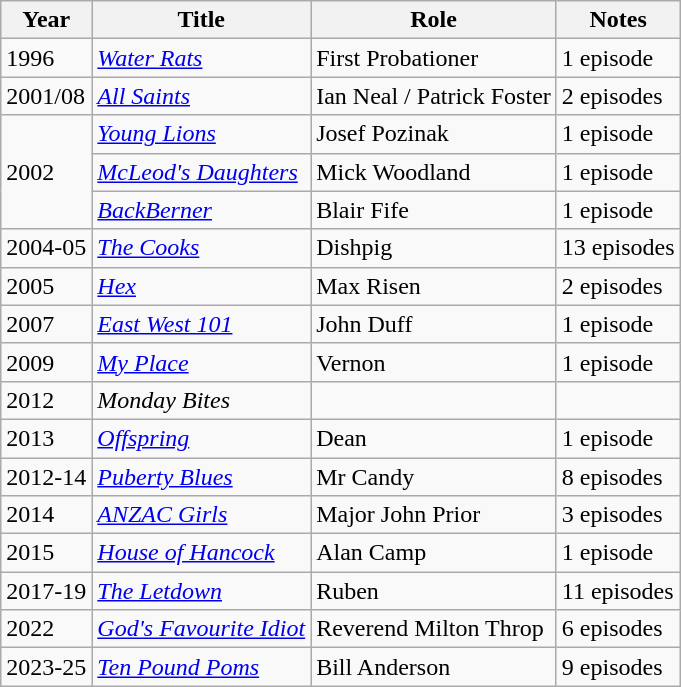<table class="wikitable">
<tr>
<th>Year</th>
<th>Title</th>
<th>Role</th>
<th>Notes</th>
</tr>
<tr>
<td>1996</td>
<td><em><a href='#'>Water Rats</a></em></td>
<td>First Probationer</td>
<td>1 episode</td>
</tr>
<tr>
<td>2001/08</td>
<td><em><a href='#'>All Saints</a></em></td>
<td>Ian Neal / Patrick Foster</td>
<td>2 episodes</td>
</tr>
<tr>
<td rowspan=3>2002</td>
<td><em><a href='#'>Young Lions</a></em></td>
<td>Josef Pozinak</td>
<td>1 episode</td>
</tr>
<tr>
<td><em><a href='#'>McLeod's Daughters</a></em></td>
<td>Mick Woodland</td>
<td>1 episode</td>
</tr>
<tr>
<td><em><a href='#'>BackBerner</a></em></td>
<td>Blair Fife</td>
<td>1 episode</td>
</tr>
<tr>
<td>2004-05</td>
<td><em><a href='#'>The Cooks</a></em></td>
<td>Dishpig</td>
<td>13 episodes</td>
</tr>
<tr>
<td>2005</td>
<td><em><a href='#'>Hex</a></em></td>
<td>Max Risen</td>
<td>2 episodes</td>
</tr>
<tr>
<td>2007</td>
<td><em><a href='#'>East West 101</a></em></td>
<td>John Duff</td>
<td>1 episode</td>
</tr>
<tr>
<td>2009</td>
<td><em><a href='#'>My Place</a></em></td>
<td>Vernon</td>
<td>1 episode</td>
</tr>
<tr>
<td>2012</td>
<td><em>Monday Bites</em></td>
<td></td>
<td></td>
</tr>
<tr>
<td>2013</td>
<td><em><a href='#'>Offspring</a></em></td>
<td>Dean</td>
<td>1 episode</td>
</tr>
<tr>
<td>2012-14</td>
<td><em><a href='#'>Puberty Blues</a></em></td>
<td>Mr Candy</td>
<td>8 episodes</td>
</tr>
<tr>
<td>2014</td>
<td><em><a href='#'>ANZAC Girls</a></em></td>
<td>Major John Prior</td>
<td>3 episodes</td>
</tr>
<tr>
<td>2015</td>
<td><em><a href='#'>House of Hancock</a></em></td>
<td>Alan Camp</td>
<td>1 episode</td>
</tr>
<tr>
<td>2017-19</td>
<td><em><a href='#'>The Letdown</a></em></td>
<td>Ruben</td>
<td>11 episodes</td>
</tr>
<tr>
<td>2022</td>
<td><em><a href='#'>God's Favourite Idiot</a></em></td>
<td>Reverend Milton Throp</td>
<td>6 episodes</td>
</tr>
<tr>
<td>2023-25</td>
<td><em><a href='#'>Ten Pound Poms</a></em></td>
<td>Bill Anderson</td>
<td>9 episodes</td>
</tr>
</table>
